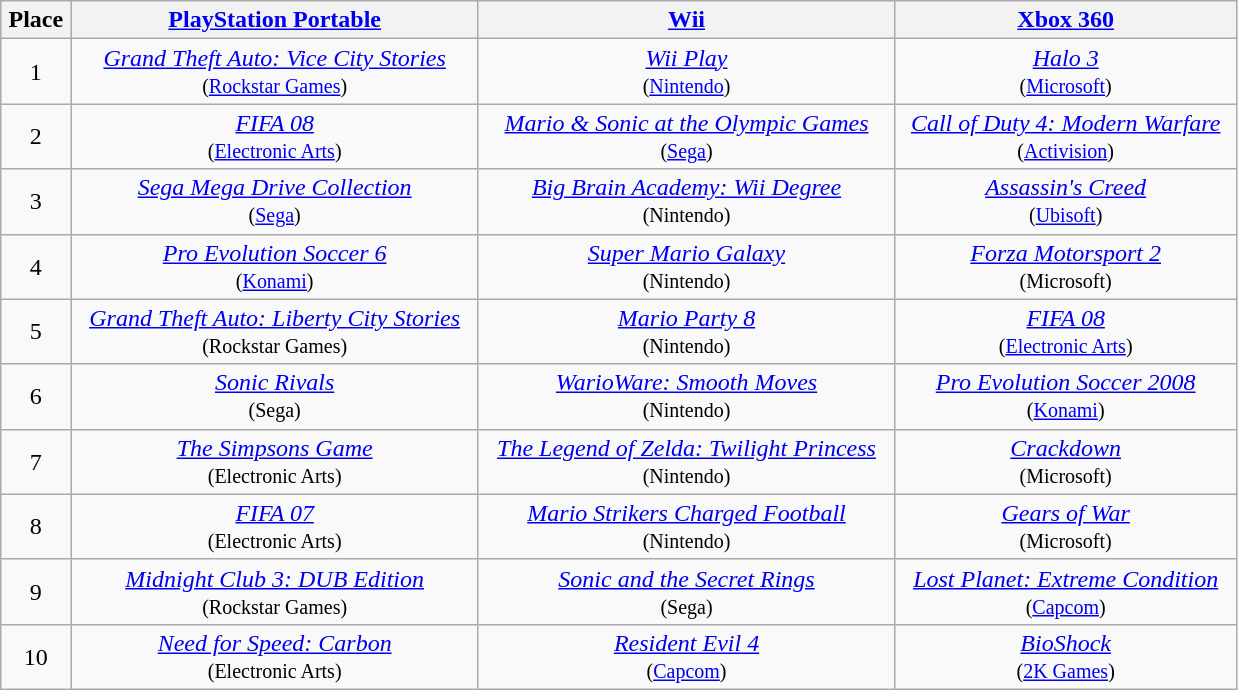<table class="wikitable"  style="width:825px; text-align:center;">
<tr>
<th>Place</th>
<th><a href='#'>PlayStation Portable</a></th>
<th><a href='#'>Wii</a></th>
<th><a href='#'>Xbox 360</a></th>
</tr>
<tr>
<td>1</td>
<td><em><a href='#'>Grand Theft Auto: Vice City Stories</a></em><br><small>(<a href='#'>Rockstar Games</a>)</small></td>
<td><em><a href='#'>Wii Play</a></em><br><small>(<a href='#'>Nintendo</a>)</small></td>
<td><em><a href='#'>Halo 3</a></em><br><small>(<a href='#'>Microsoft</a>)</small></td>
</tr>
<tr>
<td>2</td>
<td><em><a href='#'>FIFA 08</a></em><br><small>(<a href='#'>Electronic Arts</a>)</small></td>
<td><em><a href='#'>Mario & Sonic at the Olympic Games</a></em><br><small>(<a href='#'>Sega</a>)</small></td>
<td><em><a href='#'>Call of Duty 4: Modern Warfare</a></em><br><small>(<a href='#'>Activision</a>)</small></td>
</tr>
<tr>
<td>3</td>
<td><em><a href='#'>Sega Mega Drive Collection</a></em><br><small>(<a href='#'>Sega</a>)</small></td>
<td><em><a href='#'>Big Brain Academy: Wii Degree</a></em><br><small>(Nintendo)</small></td>
<td><em><a href='#'>Assassin's Creed</a></em><br><small>(<a href='#'>Ubisoft</a>)</small></td>
</tr>
<tr>
<td>4</td>
<td><em><a href='#'>Pro Evolution Soccer 6</a></em><br><small>(<a href='#'>Konami</a>)</small></td>
<td><em><a href='#'>Super Mario Galaxy</a></em><br><small>(Nintendo)</small></td>
<td><em><a href='#'>Forza Motorsport 2</a></em><br><small>(Microsoft)</small></td>
</tr>
<tr>
<td>5</td>
<td><em><a href='#'>Grand Theft Auto: Liberty City Stories</a></em><br><small>(Rockstar Games)</small></td>
<td><em><a href='#'>Mario Party 8</a></em><br><small>(Nintendo)</small></td>
<td><em><a href='#'>FIFA 08</a></em><br><small>(<a href='#'>Electronic Arts</a>)</small></td>
</tr>
<tr>
<td>6</td>
<td><em><a href='#'>Sonic Rivals</a></em><br><small>(Sega)</small></td>
<td><em><a href='#'>WarioWare: Smooth Moves</a></em><br><small>(Nintendo)</small></td>
<td><em><a href='#'>Pro Evolution Soccer 2008</a></em><br><small>(<a href='#'>Konami</a>)</small></td>
</tr>
<tr>
<td>7</td>
<td><em><a href='#'>The Simpsons Game</a></em><br><small>(Electronic Arts)</small></td>
<td><em><a href='#'>The Legend of Zelda: Twilight Princess</a></em><br><small>(Nintendo)</small></td>
<td><em><a href='#'>Crackdown</a></em><br><small>(Microsoft)</small></td>
</tr>
<tr>
<td>8</td>
<td><em><a href='#'>FIFA 07</a></em><br><small>(Electronic Arts)</small></td>
<td><em><a href='#'>Mario Strikers Charged Football</a></em><br><small>(Nintendo)</small></td>
<td><em><a href='#'>Gears of War</a></em><br><small>(Microsoft)</small></td>
</tr>
<tr>
<td>9</td>
<td><em><a href='#'>Midnight Club 3: DUB Edition</a></em><br><small>(Rockstar Games)</small></td>
<td><em><a href='#'>Sonic and the Secret Rings</a></em><br><small>(Sega)</small></td>
<td><em><a href='#'>Lost Planet: Extreme Condition</a></em><br><small>(<a href='#'>Capcom</a>)</small></td>
</tr>
<tr>
<td>10</td>
<td><em><a href='#'>Need for Speed: Carbon</a></em><br><small>(Electronic Arts)</small></td>
<td><em><a href='#'>Resident Evil 4</a></em><br><small>(<a href='#'>Capcom</a>)</small></td>
<td><em><a href='#'>BioShock</a></em><br><small>(<a href='#'>2K Games</a>)</small></td>
</tr>
</table>
